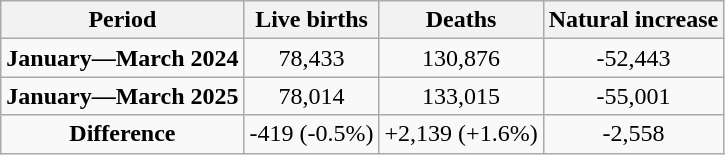<table class="wikitable"  style="text-align:center;">
<tr>
<th>Period</th>
<th>Live births</th>
<th>Deaths</th>
<th>Natural increase</th>
</tr>
<tr>
<td><strong>January—March 2024</strong></td>
<td>78,433</td>
<td>130,876</td>
<td>-52,443</td>
</tr>
<tr>
<td><strong>January—March 2025</strong></td>
<td>78,014</td>
<td>133,015</td>
<td>-55,001</td>
</tr>
<tr>
<td><strong>Difference</strong></td>
<td> -419 (-0.5%)</td>
<td> +2,139 (+1.6%)</td>
<td> -2,558</td>
</tr>
</table>
